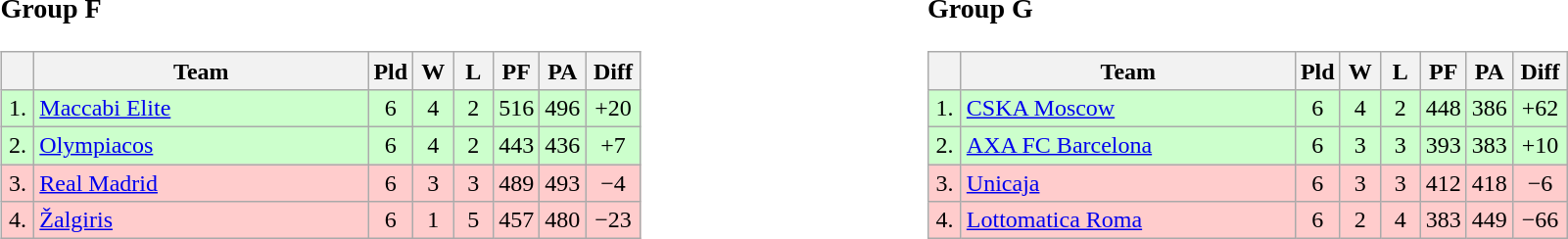<table>
<tr>
<td style="vertical-align:top; width:33%;"><br><h3>Group F</h3><table class=wikitable style="text-align:center">
<tr>
<th width=15></th>
<th width=220>Team</th>
<th width=20>Pld</th>
<th width=20>W</th>
<th width=20>L</th>
<th width=20>PF</th>
<th width=20>PA</th>
<th width=30>Diff</th>
</tr>
<tr style="background: #ccffcc;">
<td>1.</td>
<td align=left> <a href='#'>Maccabi Elite</a></td>
<td>6</td>
<td>4</td>
<td>2</td>
<td>516</td>
<td>496</td>
<td>+20</td>
</tr>
<tr style="background: #ccffcc;">
<td>2.</td>
<td align=left> <a href='#'>Olympiacos</a></td>
<td>6</td>
<td>4</td>
<td>2</td>
<td>443</td>
<td>436</td>
<td>+7</td>
</tr>
<tr style="background: #ffcccc;">
<td>3.</td>
<td align=left> <a href='#'>Real Madrid</a></td>
<td>6</td>
<td>3</td>
<td>3</td>
<td>489</td>
<td>493</td>
<td>−4</td>
</tr>
<tr style="background: #ffcccc;">
<td>4.</td>
<td align=left> <a href='#'>Žalgiris</a></td>
<td>6</td>
<td>1</td>
<td>5</td>
<td>457</td>
<td>480</td>
<td>−23</td>
</tr>
</table>
</td>
<td style="vertical-align:top; width:33%;"><br><h3>Group G</h3><table class=wikitable style="text-align:center">
<tr>
<th width=15></th>
<th width=220>Team</th>
<th width=20>Pld</th>
<th width=20>W</th>
<th width=20>L</th>
<th width=20>PF</th>
<th width=20>PA</th>
<th width=30>Diff</th>
</tr>
<tr style="background: #ccffcc;">
<td>1.</td>
<td align=left> <a href='#'>CSKA Moscow</a></td>
<td>6</td>
<td>4</td>
<td>2</td>
<td>448</td>
<td>386</td>
<td>+62</td>
</tr>
<tr style="background: #ccffcc;">
<td>2.</td>
<td align=left> <a href='#'>AXA FC Barcelona</a></td>
<td>6</td>
<td>3</td>
<td>3</td>
<td>393</td>
<td>383</td>
<td>+10</td>
</tr>
<tr style="background: #ffcccc;">
<td>3.</td>
<td align=left> <a href='#'>Unicaja</a></td>
<td>6</td>
<td>3</td>
<td>3</td>
<td>412</td>
<td>418</td>
<td>−6</td>
</tr>
<tr style="background: #ffcccc;">
<td>4.</td>
<td align=left> <a href='#'>Lottomatica Roma</a></td>
<td>6</td>
<td>2</td>
<td>4</td>
<td>383</td>
<td>449</td>
<td>−66</td>
</tr>
</table>
</td>
</tr>
</table>
